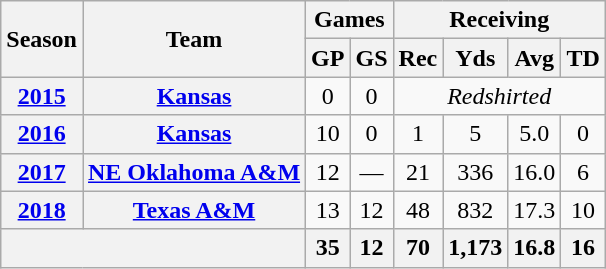<table class="wikitable" style="text-align:center;">
<tr>
<th rowspan="2">Season</th>
<th rowspan="2">Team</th>
<th colspan="2">Games</th>
<th colspan="4 ">Receiving</th>
</tr>
<tr>
<th>GP</th>
<th>GS</th>
<th>Rec</th>
<th>Yds</th>
<th>Avg</th>
<th>TD</th>
</tr>
<tr>
<th><a href='#'>2015</a></th>
<th><a href='#'>Kansas</a></th>
<td>0</td>
<td>0</td>
<td colspan="4"><em>Redshirted </em></td>
</tr>
<tr>
<th><a href='#'>2016</a></th>
<th><a href='#'>Kansas</a></th>
<td>10</td>
<td>0</td>
<td>1</td>
<td>5</td>
<td>5.0</td>
<td>0</td>
</tr>
<tr>
<th><a href='#'>2017</a></th>
<th><a href='#'>NE Oklahoma A&M</a></th>
<td>12</td>
<td>—</td>
<td>21</td>
<td>336</td>
<td>16.0</td>
<td>6</td>
</tr>
<tr>
<th><a href='#'>2018</a></th>
<th><a href='#'>Texas A&M</a></th>
<td>13</td>
<td>12</td>
<td>48</td>
<td>832</td>
<td>17.3</td>
<td>10</td>
</tr>
<tr>
<th colspan="2"></th>
<th>35</th>
<th>12</th>
<th>70</th>
<th>1,173</th>
<th>16.8</th>
<th>16</th>
</tr>
</table>
